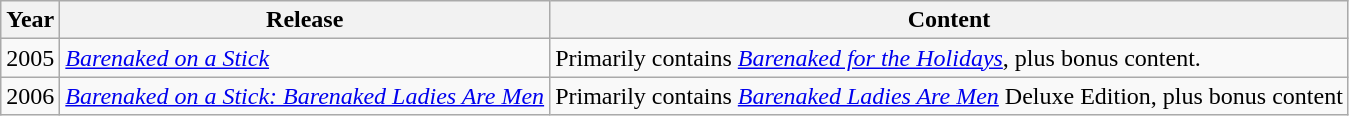<table class="wikitable">
<tr>
<th>Year</th>
<th>Release</th>
<th>Content</th>
</tr>
<tr>
<td>2005</td>
<td><em><a href='#'>Barenaked on a Stick</a></em></td>
<td>Primarily contains <em><a href='#'>Barenaked for the Holidays</a></em>, plus bonus content.</td>
</tr>
<tr>
<td>2006</td>
<td><em><a href='#'>Barenaked on a Stick: Barenaked Ladies Are Men</a></em></td>
<td>Primarily contains <em><a href='#'>Barenaked Ladies Are Men</a></em> Deluxe Edition, plus bonus content</td>
</tr>
</table>
